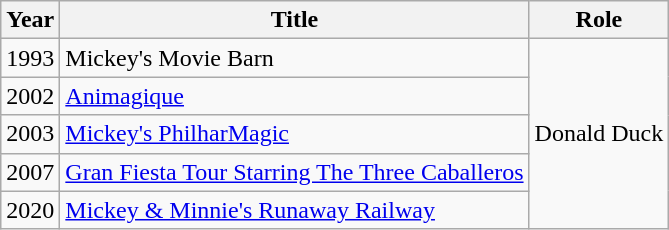<table class="wikitable sortable">
<tr>
<th>Year</th>
<th>Title</th>
<th>Role</th>
</tr>
<tr>
<td>1993</td>
<td>Mickey's Movie Barn</td>
<td rowspan="5">Donald Duck</td>
</tr>
<tr>
<td>2002</td>
<td><a href='#'>Animagique</a></td>
</tr>
<tr>
<td>2003</td>
<td><a href='#'>Mickey's PhilharMagic</a></td>
</tr>
<tr>
<td>2007</td>
<td><a href='#'>Gran Fiesta Tour Starring The Three Caballeros</a></td>
</tr>
<tr>
<td>2020</td>
<td><a href='#'>Mickey & Minnie's Runaway Railway</a></td>
</tr>
</table>
